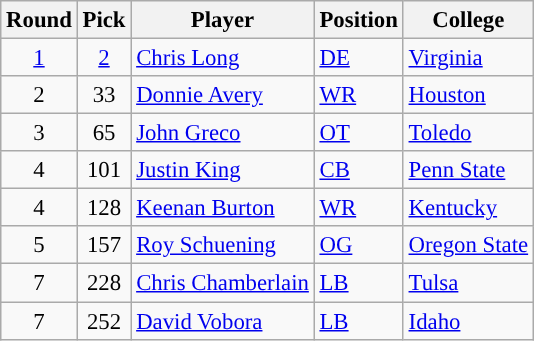<table class="wikitable" style="font-size: 95%">
<tr>
<th>Round</th>
<th>Pick</th>
<th>Player</th>
<th>Position</th>
<th>College</th>
</tr>
<tr>
<td align=center><a href='#'>1</a></td>
<td align=center><a href='#'>2</a></td>
<td><a href='#'>Chris Long</a></td>
<td><a href='#'>DE</a></td>
<td><a href='#'>Virginia</a></td>
</tr>
<tr>
<td align=center>2</td>
<td align=center>33</td>
<td><a href='#'>Donnie Avery</a></td>
<td><a href='#'>WR</a></td>
<td><a href='#'>Houston</a></td>
</tr>
<tr>
<td align=center>3</td>
<td align=center>65</td>
<td><a href='#'>John Greco</a></td>
<td><a href='#'>OT</a></td>
<td><a href='#'>Toledo</a></td>
</tr>
<tr>
<td align=center>4</td>
<td align=center>101</td>
<td><a href='#'>Justin King</a></td>
<td><a href='#'>CB</a></td>
<td><a href='#'>Penn State</a></td>
</tr>
<tr>
<td align=center>4</td>
<td align=center>128</td>
<td><a href='#'>Keenan Burton</a></td>
<td><a href='#'>WR</a></td>
<td><a href='#'>Kentucky</a></td>
</tr>
<tr>
<td align=center>5</td>
<td align=center>157</td>
<td><a href='#'>Roy Schuening</a></td>
<td><a href='#'>OG</a></td>
<td><a href='#'>Oregon State</a></td>
</tr>
<tr>
<td align=center>7</td>
<td align=center>228</td>
<td><a href='#'>Chris Chamberlain</a></td>
<td><a href='#'>LB</a></td>
<td><a href='#'>Tulsa</a></td>
</tr>
<tr>
<td align=center>7</td>
<td align=center>252</td>
<td><a href='#'>David Vobora</a></td>
<td><a href='#'>LB</a></td>
<td><a href='#'>Idaho</a></td>
</tr>
</table>
